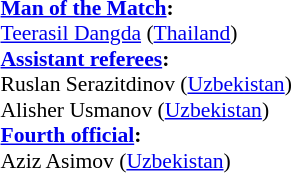<table width=50% style="font-size:90%;">
<tr>
<td><br><strong><a href='#'>Man of the Match</a>:</strong>	
<br><a href='#'>Teerasil Dangda</a> (<a href='#'>Thailand</a>)<br><strong><a href='#'>Assistant referees</a>:</strong>
<br>Ruslan Serazitdinov (<a href='#'>Uzbekistan</a>)
<br>Alisher Usmanov (<a href='#'>Uzbekistan</a>)
<br><strong><a href='#'>Fourth official</a>:</strong>
<br>Aziz Asimov (<a href='#'>Uzbekistan</a>)</td>
</tr>
</table>
